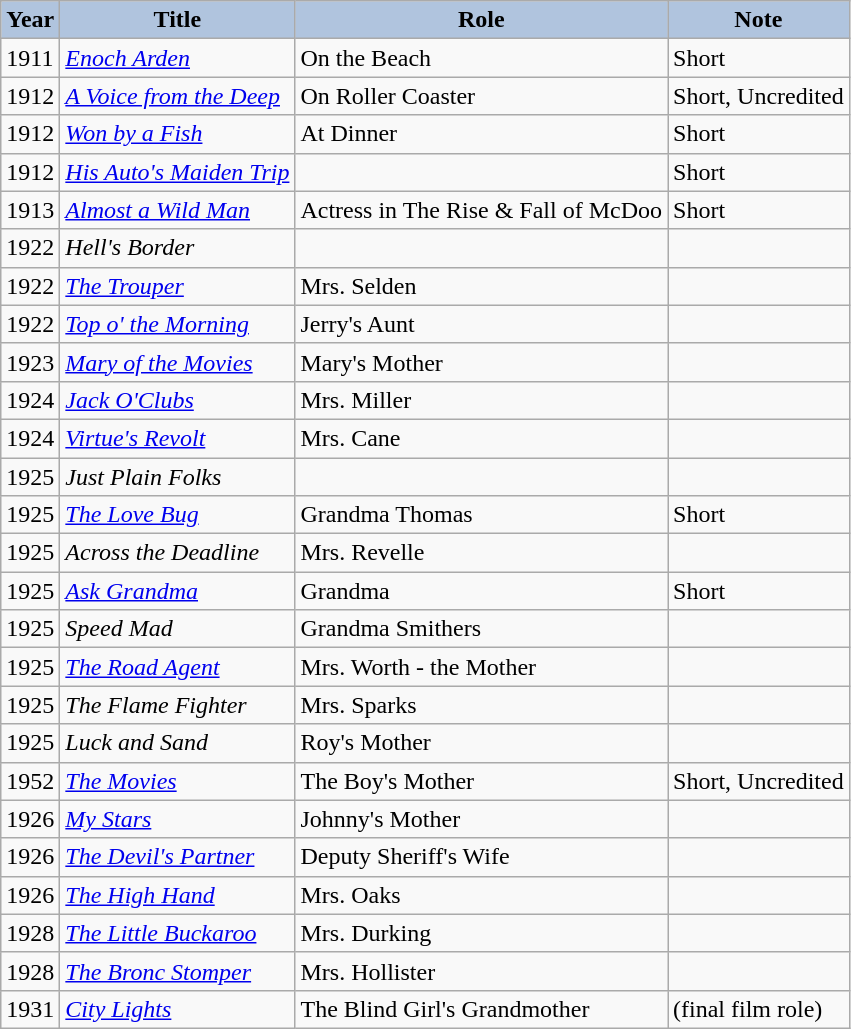<table class="wikitable">
<tr>
<th style="background:#B0C4DE;">Year</th>
<th style="background:#B0C4DE;">Title</th>
<th style="background:#B0C4DE;">Role</th>
<th style="background:#B0C4DE;">Note</th>
</tr>
<tr>
<td>1911</td>
<td><em><a href='#'>Enoch Arden</a></em></td>
<td>On the Beach</td>
<td>Short</td>
</tr>
<tr>
<td>1912</td>
<td><em><a href='#'>A Voice from the Deep</a></em></td>
<td>On Roller Coaster</td>
<td>Short, Uncredited</td>
</tr>
<tr>
<td>1912</td>
<td><em><a href='#'>Won by a Fish</a></em></td>
<td>At Dinner</td>
<td>Short</td>
</tr>
<tr>
<td>1912</td>
<td><em><a href='#'>His Auto's Maiden Trip</a></em></td>
<td></td>
<td>Short</td>
</tr>
<tr>
<td>1913</td>
<td><em><a href='#'>Almost a Wild Man</a></em></td>
<td>Actress in The Rise & Fall of McDoo</td>
<td>Short</td>
</tr>
<tr>
<td>1922</td>
<td><em>Hell's Border</em></td>
<td></td>
<td></td>
</tr>
<tr>
<td>1922</td>
<td><em><a href='#'>The Trouper</a></em></td>
<td>Mrs. Selden</td>
<td></td>
</tr>
<tr>
<td>1922</td>
<td><em><a href='#'>Top o' the Morning</a></em></td>
<td>Jerry's Aunt</td>
<td></td>
</tr>
<tr>
<td>1923</td>
<td><em><a href='#'>Mary of the Movies</a></em></td>
<td>Mary's Mother</td>
<td></td>
</tr>
<tr>
<td>1924</td>
<td><em><a href='#'>Jack O'Clubs</a></em></td>
<td>Mrs. Miller</td>
<td></td>
</tr>
<tr>
<td>1924</td>
<td><em><a href='#'>Virtue's Revolt</a></em></td>
<td>Mrs. Cane</td>
<td></td>
</tr>
<tr>
<td>1925</td>
<td><em>Just Plain Folks</em></td>
<td></td>
<td></td>
</tr>
<tr>
<td>1925</td>
<td><em><a href='#'>The Love Bug</a></em></td>
<td>Grandma Thomas</td>
<td>Short</td>
</tr>
<tr>
<td>1925</td>
<td><em>Across the Deadline</em></td>
<td>Mrs. Revelle</td>
<td></td>
</tr>
<tr>
<td>1925</td>
<td><em><a href='#'>Ask Grandma</a></em></td>
<td>Grandma</td>
<td>Short</td>
</tr>
<tr>
<td>1925</td>
<td><em>Speed Mad</em></td>
<td>Grandma Smithers</td>
<td></td>
</tr>
<tr>
<td>1925</td>
<td><em><a href='#'>The Road Agent</a></em></td>
<td>Mrs. Worth - the Mother</td>
<td></td>
</tr>
<tr>
<td>1925</td>
<td><em>The Flame Fighter</em></td>
<td>Mrs. Sparks</td>
<td></td>
</tr>
<tr>
<td>1925</td>
<td><em>Luck and Sand</em></td>
<td>Roy's Mother</td>
<td></td>
</tr>
<tr>
<td>1952</td>
<td><em><a href='#'>The Movies</a></em></td>
<td>The Boy's Mother</td>
<td>Short, Uncredited</td>
</tr>
<tr>
<td>1926</td>
<td><em><a href='#'>My Stars</a></em></td>
<td>Johnny's Mother</td>
<td></td>
</tr>
<tr>
<td>1926</td>
<td><em><a href='#'>The Devil's Partner</a></em></td>
<td>Deputy Sheriff's Wife</td>
<td></td>
</tr>
<tr>
<td>1926</td>
<td><em><a href='#'>The High Hand</a></em></td>
<td>Mrs. Oaks</td>
<td></td>
</tr>
<tr>
<td>1928</td>
<td><em><a href='#'>The Little Buckaroo</a></em></td>
<td>Mrs. Durking</td>
<td></td>
</tr>
<tr>
<td>1928</td>
<td><em><a href='#'>The Bronc Stomper</a></em></td>
<td>Mrs. Hollister</td>
<td></td>
</tr>
<tr>
<td>1931</td>
<td><em><a href='#'>City Lights</a></em></td>
<td>The Blind Girl's Grandmother</td>
<td>(final film role)</td>
</tr>
</table>
